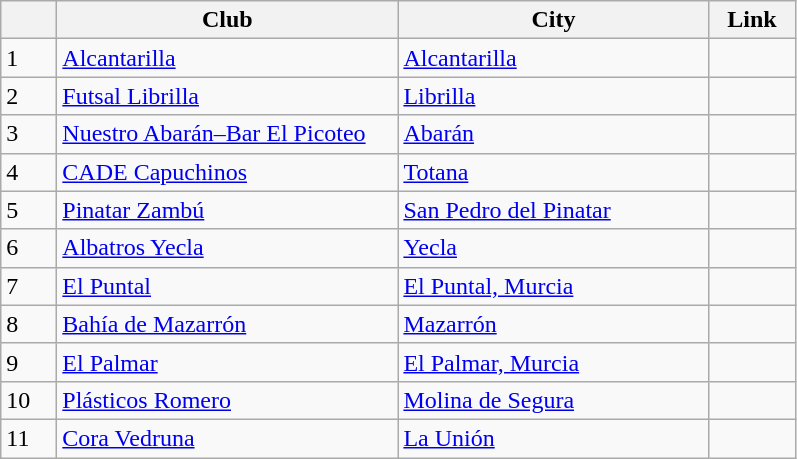<table class="wikitable sortable">
<tr>
<th width=30></th>
<th width=220>Club</th>
<th width=200>City</th>
<th width=50>Link</th>
</tr>
<tr>
<td>1</td>
<td><a href='#'>Alcantarilla</a></td>
<td><a href='#'>Alcantarilla</a></td>
<td></td>
</tr>
<tr>
<td>2</td>
<td><a href='#'>Futsal Librilla</a></td>
<td><a href='#'>Librilla</a></td>
<td></td>
</tr>
<tr>
<td>3</td>
<td><a href='#'>Nuestro Abarán–Bar El Picoteo</a></td>
<td><a href='#'>Abarán</a></td>
<td></td>
</tr>
<tr>
<td>4</td>
<td><a href='#'>CADE Capuchinos</a></td>
<td><a href='#'>Totana</a></td>
<td></td>
</tr>
<tr>
<td>5</td>
<td><a href='#'>Pinatar Zambú</a></td>
<td><a href='#'>San Pedro del Pinatar</a></td>
<td></td>
</tr>
<tr>
<td>6</td>
<td><a href='#'>Albatros Yecla</a></td>
<td><a href='#'>Yecla</a></td>
<td></td>
</tr>
<tr>
<td>7</td>
<td><a href='#'>El Puntal</a></td>
<td><a href='#'>El Puntal, Murcia</a></td>
<td></td>
</tr>
<tr>
<td>8</td>
<td><a href='#'>Bahía de Mazarrón</a></td>
<td><a href='#'>Mazarrón</a></td>
<td></td>
</tr>
<tr>
<td>9</td>
<td><a href='#'>El Palmar</a></td>
<td><a href='#'>El Palmar, Murcia</a></td>
<td></td>
</tr>
<tr>
<td>10</td>
<td><a href='#'>Plásticos Romero</a></td>
<td><a href='#'>Molina de Segura</a></td>
<td></td>
</tr>
<tr>
<td>11</td>
<td><a href='#'>Cora Vedruna</a></td>
<td><a href='#'>La Unión</a></td>
<td></td>
</tr>
</table>
